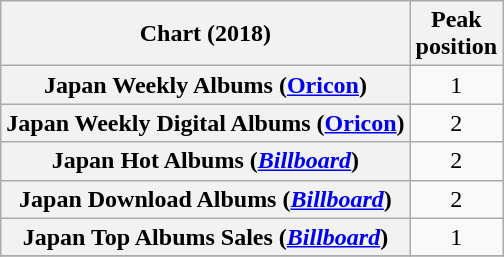<table class="wikitable sortable plainrowheaders" style="text-align:center;">
<tr>
<th scope="col">Chart (2018)</th>
<th scope="col">Peak<br>position</th>
</tr>
<tr>
<th scope="row">Japan Weekly Albums (<a href='#'>Oricon</a>)</th>
<td style="text-align:center;">1</td>
</tr>
<tr>
<th scope="row">Japan Weekly Digital Albums (<a href='#'>Oricon</a>)</th>
<td style="text-align:center;">2</td>
</tr>
<tr>
<th scope="row">Japan Hot Albums (<em><a href='#'>Billboard</a></em>)</th>
<td style="text-align:center;">2</td>
</tr>
<tr>
<th scope="row">Japan Download Albums (<em><a href='#'>Billboard</a></em>)</th>
<td style="text-align:center;">2</td>
</tr>
<tr>
<th scope="row">Japan Top Albums Sales (<em><a href='#'>Billboard</a></em>)</th>
<td style="text-align:center;">1</td>
</tr>
<tr>
</tr>
</table>
